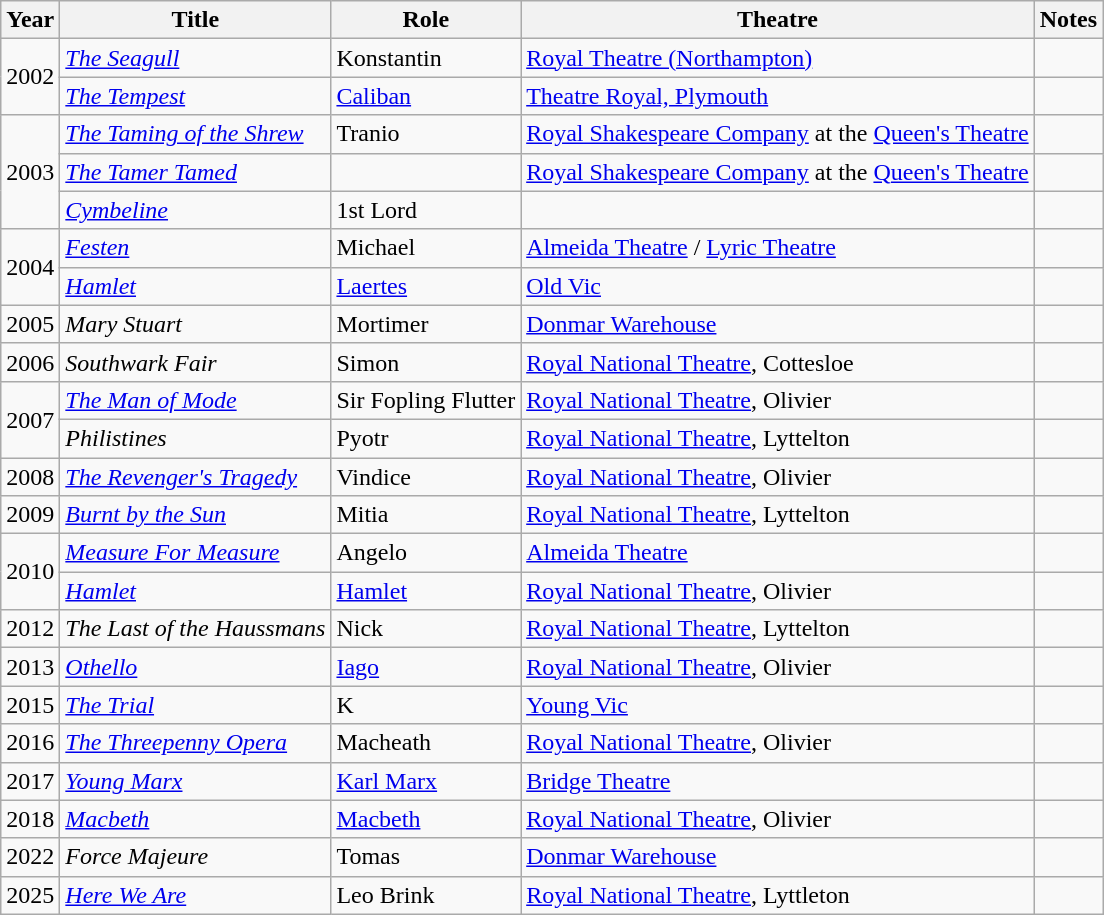<table class="wikitable sortable">
<tr>
<th>Year</th>
<th>Title</th>
<th>Role</th>
<th>Theatre</th>
<th>Notes</th>
</tr>
<tr>
<td rowspan="2">2002</td>
<td><em><a href='#'>The Seagull</a></em></td>
<td>Konstantin</td>
<td><a href='#'>Royal Theatre (Northampton)</a></td>
<td></td>
</tr>
<tr>
<td><em><a href='#'>The Tempest</a></em></td>
<td><a href='#'>Caliban</a></td>
<td><a href='#'>Theatre Royal, Plymouth</a></td>
<td></td>
</tr>
<tr>
<td rowspan="3">2003</td>
<td><em><a href='#'>The Taming of the Shrew</a></em></td>
<td>Tranio</td>
<td><a href='#'>Royal Shakespeare Company</a> at the <a href='#'>Queen's Theatre</a></td>
<td></td>
</tr>
<tr>
<td><em><a href='#'>The Tamer Tamed</a></em></td>
<td></td>
<td><a href='#'>Royal Shakespeare Company</a> at the <a href='#'>Queen's Theatre</a></td>
<td></td>
</tr>
<tr>
<td><em><a href='#'>Cymbeline</a></em></td>
<td>1st Lord</td>
<td></td>
<td></td>
</tr>
<tr>
<td rowspan="2">2004</td>
<td><em><a href='#'>Festen</a></em></td>
<td>Michael</td>
<td><a href='#'>Almeida Theatre</a> / <a href='#'>Lyric Theatre</a></td>
<td></td>
</tr>
<tr>
<td><em><a href='#'>Hamlet</a></em></td>
<td><a href='#'>Laertes</a></td>
<td><a href='#'>Old Vic</a></td>
<td></td>
</tr>
<tr>
<td>2005</td>
<td><em>Mary Stuart</em></td>
<td>Mortimer</td>
<td><a href='#'>Donmar Warehouse</a></td>
<td></td>
</tr>
<tr>
<td>2006</td>
<td><em>Southwark Fair</em></td>
<td>Simon</td>
<td><a href='#'>Royal National Theatre</a>, Cottesloe</td>
<td></td>
</tr>
<tr>
<td rowspan="2">2007</td>
<td><em><a href='#'>The Man of Mode</a></em></td>
<td>Sir Fopling Flutter</td>
<td><a href='#'>Royal National Theatre</a>, Olivier</td>
<td></td>
</tr>
<tr>
<td><em>Philistines</em></td>
<td>Pyotr</td>
<td><a href='#'>Royal National Theatre</a>, Lyttelton</td>
<td></td>
</tr>
<tr>
<td>2008</td>
<td><em><a href='#'>The Revenger's Tragedy</a></em></td>
<td>Vindice</td>
<td><a href='#'>Royal National Theatre</a>, Olivier</td>
<td></td>
</tr>
<tr>
<td>2009</td>
<td><em><a href='#'>Burnt by the Sun</a></em></td>
<td>Mitia</td>
<td><a href='#'>Royal National Theatre</a>, Lyttelton</td>
<td></td>
</tr>
<tr>
<td rowspan="2">2010</td>
<td><em><a href='#'>Measure For Measure</a></em></td>
<td>Angelo</td>
<td><a href='#'>Almeida Theatre</a></td>
<td></td>
</tr>
<tr>
<td><em><a href='#'>Hamlet</a></em></td>
<td><a href='#'>Hamlet</a></td>
<td><a href='#'>Royal National Theatre</a>, Olivier</td>
<td></td>
</tr>
<tr>
<td>2012</td>
<td><em>The Last of the Haussmans</em></td>
<td>Nick</td>
<td><a href='#'>Royal National Theatre</a>, Lyttelton</td>
<td></td>
</tr>
<tr>
<td>2013</td>
<td><em><a href='#'>Othello</a></em></td>
<td><a href='#'>Iago</a></td>
<td><a href='#'>Royal National Theatre</a>, Olivier</td>
<td></td>
</tr>
<tr>
<td>2015</td>
<td><em><a href='#'>The Trial</a></em></td>
<td>K</td>
<td><a href='#'>Young Vic</a></td>
<td></td>
</tr>
<tr>
<td>2016</td>
<td><em><a href='#'>The Threepenny Opera</a></em></td>
<td>Macheath</td>
<td><a href='#'>Royal National Theatre</a>, Olivier</td>
<td></td>
</tr>
<tr>
<td>2017</td>
<td><em><a href='#'>Young Marx</a></em></td>
<td><a href='#'>Karl Marx</a></td>
<td><a href='#'>Bridge Theatre</a></td>
<td></td>
</tr>
<tr>
<td>2018</td>
<td><em><a href='#'>Macbeth</a></em></td>
<td><a href='#'>Macbeth</a></td>
<td><a href='#'>Royal National Theatre</a>, Olivier</td>
<td></td>
</tr>
<tr>
<td>2022</td>
<td><em>Force Majeure</em></td>
<td>Tomas</td>
<td><a href='#'>Donmar Warehouse</a></td>
<td></td>
</tr>
<tr>
<td>2025</td>
<td><em><a href='#'>Here We Are</a></em></td>
<td>Leo Brink</td>
<td><a href='#'>Royal National Theatre</a>, Lyttleton</td>
<td></td>
</tr>
</table>
